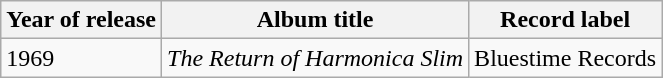<table class="wikitable sortable">
<tr>
<th>Year of release</th>
<th>Album title</th>
<th>Record label</th>
</tr>
<tr>
<td>1969</td>
<td><em>The Return of Harmonica Slim</em></td>
<td>Bluestime Records</td>
</tr>
</table>
